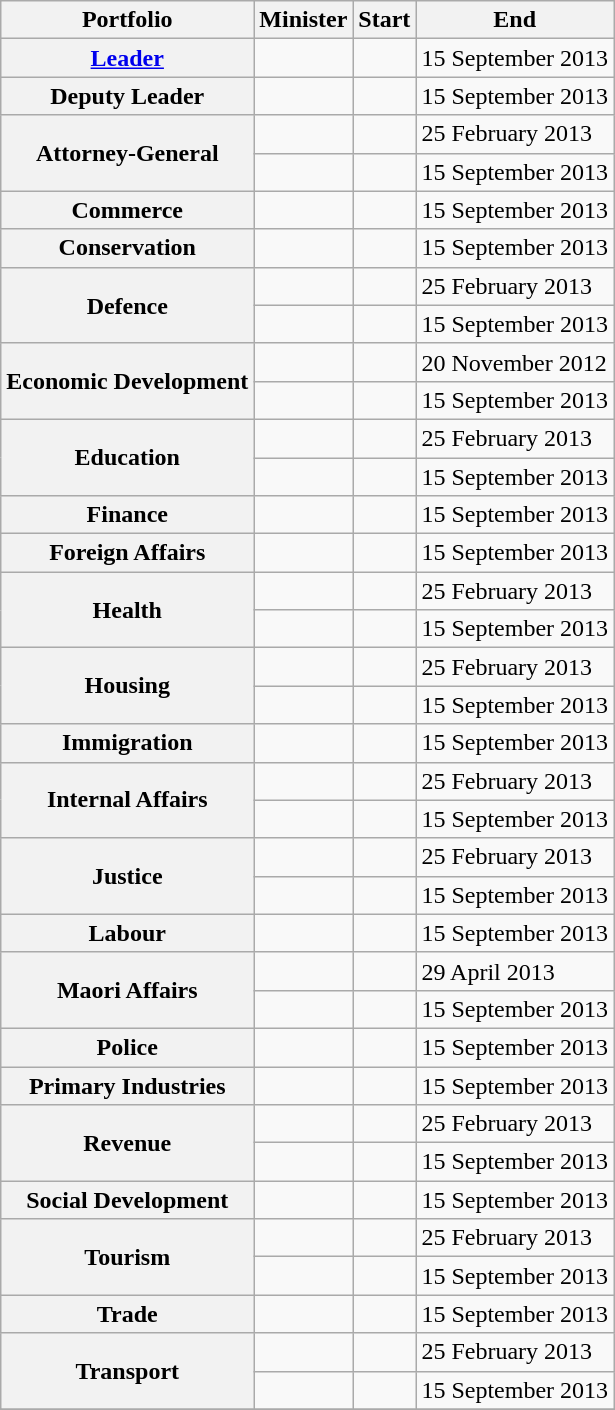<table class="sortable wikitable">
<tr>
<th scope="col">Portfolio</th>
<th scope="col">Minister</th>
<th scope="col">Start</th>
<th scope="col">End</th>
</tr>
<tr>
<th scope="row"><a href='#'>Leader</a></th>
<td></td>
<td></td>
<td>15 September 2013</td>
</tr>
<tr>
<th scope="row">Deputy Leader</th>
<td></td>
<td></td>
<td>15 September 2013</td>
</tr>
<tr>
<th rowspan="2" scope="row">Attorney-General</th>
<td></td>
<td></td>
<td>25 February 2013</td>
</tr>
<tr>
<td></td>
<td></td>
<td>15 September 2013</td>
</tr>
<tr>
<th scope="row">Commerce</th>
<td></td>
<td></td>
<td>15 September 2013</td>
</tr>
<tr>
<th scope="row">Conservation</th>
<td></td>
<td></td>
<td>15 September 2013</td>
</tr>
<tr>
<th rowspan="2" scope="row">Defence</th>
<td></td>
<td></td>
<td>25 February 2013</td>
</tr>
<tr>
<td></td>
<td></td>
<td>15 September 2013</td>
</tr>
<tr>
<th rowspan="2" scope="row">Economic Development</th>
<td></td>
<td></td>
<td>20 November 2012</td>
</tr>
<tr>
<td></td>
<td></td>
<td>15 September 2013</td>
</tr>
<tr>
<th rowspan="2" scope="row">Education</th>
<td></td>
<td></td>
<td>25 February 2013</td>
</tr>
<tr>
<td></td>
<td></td>
<td>15 September 2013</td>
</tr>
<tr>
<th scope="row">Finance</th>
<td></td>
<td></td>
<td>15 September 2013</td>
</tr>
<tr>
<th scope="row">Foreign Affairs</th>
<td></td>
<td></td>
<td>15 September 2013</td>
</tr>
<tr>
<th rowspan="2" scope="row">Health</th>
<td></td>
<td></td>
<td>25 February 2013</td>
</tr>
<tr>
<td></td>
<td></td>
<td>15 September 2013</td>
</tr>
<tr>
<th rowspan="2" scope="row">Housing</th>
<td></td>
<td></td>
<td>25 February 2013</td>
</tr>
<tr>
<td></td>
<td></td>
<td>15 September 2013</td>
</tr>
<tr>
<th scope="row">Immigration</th>
<td></td>
<td></td>
<td>15 September 2013</td>
</tr>
<tr>
<th rowspan="2" scope="row">Internal Affairs</th>
<td></td>
<td></td>
<td>25 February 2013</td>
</tr>
<tr>
<td></td>
<td></td>
<td>15 September 2013</td>
</tr>
<tr>
<th rowspan="2" scope="row">Justice</th>
<td></td>
<td></td>
<td>25 February 2013</td>
</tr>
<tr>
<td></td>
<td></td>
<td>15 September 2013</td>
</tr>
<tr>
<th scope="row">Labour</th>
<td></td>
<td></td>
<td>15 September 2013</td>
</tr>
<tr>
<th rowspan="2" scope="row">Maori Affairs</th>
<td></td>
<td></td>
<td>29 April 2013</td>
</tr>
<tr>
<td></td>
<td></td>
<td>15 September 2013</td>
</tr>
<tr>
<th scope="row">Police</th>
<td></td>
<td></td>
<td>15 September 2013</td>
</tr>
<tr>
<th scope="row">Primary Industries</th>
<td></td>
<td></td>
<td>15 September 2013</td>
</tr>
<tr>
<th rowspan="2" scope="row">Revenue</th>
<td></td>
<td></td>
<td>25 February 2013</td>
</tr>
<tr>
<td></td>
<td></td>
<td>15 September 2013</td>
</tr>
<tr>
<th scope="row">Social Development</th>
<td></td>
<td></td>
<td>15 September 2013</td>
</tr>
<tr>
<th rowspan="2" scope="row">Tourism</th>
<td></td>
<td></td>
<td>25 February 2013</td>
</tr>
<tr>
<td></td>
<td></td>
<td>15 September 2013</td>
</tr>
<tr>
<th scope="row">Trade</th>
<td></td>
<td></td>
<td>15 September 2013</td>
</tr>
<tr>
<th rowspan="2" scope="row">Transport</th>
<td></td>
<td></td>
<td>25 February 2013</td>
</tr>
<tr>
<td></td>
<td></td>
<td>15 September 2013</td>
</tr>
<tr>
</tr>
</table>
